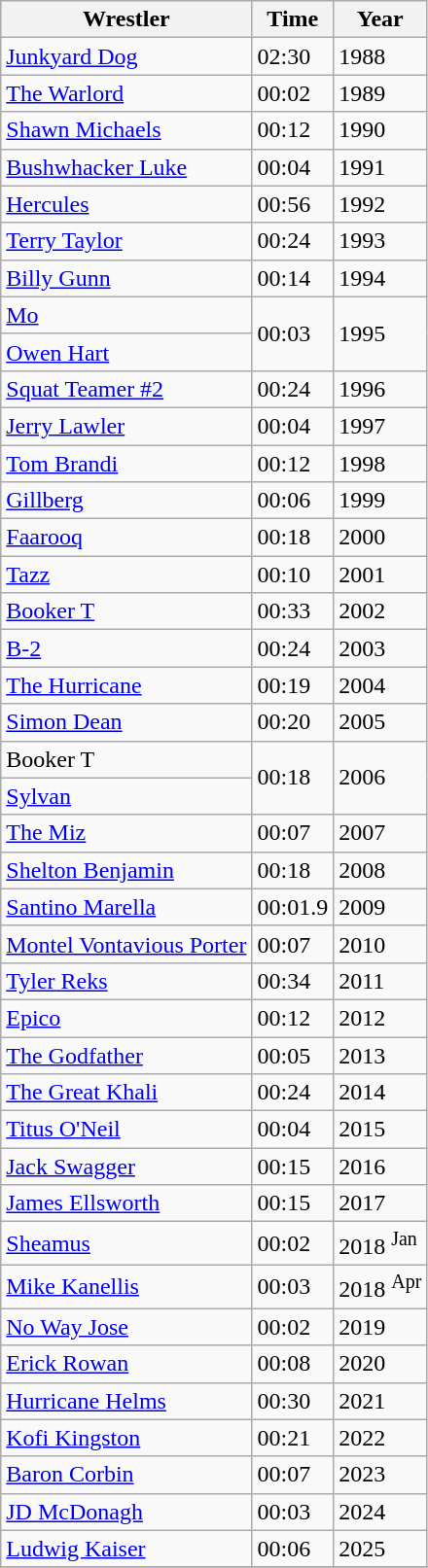<table class="wikitable sortable">
<tr>
<th>Wrestler</th>
<th>Time</th>
<th>Year</th>
</tr>
<tr>
<td><a href='#'>Junkyard Dog</a></td>
<td>02:30</td>
<td>1988</td>
</tr>
<tr>
<td><a href='#'>The Warlord</a></td>
<td>00:02</td>
<td>1989</td>
</tr>
<tr>
<td><a href='#'>Shawn Michaels</a></td>
<td>00:12</td>
<td>1990</td>
</tr>
<tr>
<td><a href='#'>Bushwhacker Luke</a></td>
<td>00:04</td>
<td>1991</td>
</tr>
<tr>
<td><a href='#'>Hercules</a></td>
<td>00:56</td>
<td>1992</td>
</tr>
<tr>
<td><a href='#'>Terry Taylor</a></td>
<td>00:24</td>
<td>1993</td>
</tr>
<tr>
<td><a href='#'>Billy Gunn</a></td>
<td>00:14</td>
<td>1994</td>
</tr>
<tr>
<td><a href='#'>Mo</a></td>
<td rowspan="2">00:03</td>
<td rowspan="2">1995</td>
</tr>
<tr>
<td><a href='#'>Owen Hart</a></td>
</tr>
<tr>
<td><a href='#'>Squat Teamer #2</a></td>
<td>00:24</td>
<td>1996</td>
</tr>
<tr>
<td><a href='#'>Jerry Lawler</a></td>
<td>00:04</td>
<td>1997</td>
</tr>
<tr>
<td><a href='#'>Tom Brandi</a></td>
<td>00:12</td>
<td>1998</td>
</tr>
<tr>
<td><a href='#'>Gillberg</a></td>
<td>00:06</td>
<td>1999</td>
</tr>
<tr>
<td><a href='#'>Faarooq</a></td>
<td>00:18</td>
<td>2000</td>
</tr>
<tr>
<td><a href='#'>Tazz</a></td>
<td>00:10</td>
<td>2001</td>
</tr>
<tr>
<td><a href='#'>Booker T</a></td>
<td>00:33</td>
<td>2002</td>
</tr>
<tr>
<td><a href='#'>B-2</a></td>
<td>00:24</td>
<td>2003</td>
</tr>
<tr>
<td><a href='#'>The Hurricane</a></td>
<td>00:19</td>
<td>2004</td>
</tr>
<tr>
<td><a href='#'>Simon Dean</a></td>
<td>00:20</td>
<td>2005</td>
</tr>
<tr>
<td>Booker T</td>
<td rowspan="2">00:18</td>
<td rowspan="2">2006</td>
</tr>
<tr>
<td><a href='#'>Sylvan</a></td>
</tr>
<tr>
<td><a href='#'>The Miz</a></td>
<td>00:07</td>
<td>2007</td>
</tr>
<tr>
<td><a href='#'>Shelton Benjamin</a></td>
<td>00:18</td>
<td>2008</td>
</tr>
<tr>
<td><a href='#'>Santino Marella</a></td>
<td>00:01.9</td>
<td>2009</td>
</tr>
<tr>
<td><a href='#'>Montel Vontavious Porter</a></td>
<td>00:07</td>
<td>2010</td>
</tr>
<tr>
<td><a href='#'>Tyler Reks</a></td>
<td>00:34</td>
<td>2011</td>
</tr>
<tr>
<td><a href='#'>Epico</a></td>
<td>00:12</td>
<td>2012</td>
</tr>
<tr>
<td><a href='#'>The Godfather</a></td>
<td>00:05</td>
<td>2013</td>
</tr>
<tr>
<td><a href='#'>The Great Khali</a></td>
<td>00:24</td>
<td>2014</td>
</tr>
<tr>
<td><a href='#'>Titus O'Neil</a></td>
<td>00:04</td>
<td>2015</td>
</tr>
<tr>
<td><a href='#'>Jack Swagger</a></td>
<td>00:15</td>
<td>2016</td>
</tr>
<tr>
<td><a href='#'>James Ellsworth</a></td>
<td>00:15</td>
<td>2017</td>
</tr>
<tr>
<td><a href='#'>Sheamus</a></td>
<td>00:02</td>
<td>2018 <sup>Jan</sup></td>
</tr>
<tr>
<td><a href='#'>Mike Kanellis</a></td>
<td>00:03</td>
<td>2018 <sup>Apr</sup></td>
</tr>
<tr>
<td><a href='#'>No Way Jose</a></td>
<td>00:02</td>
<td>2019</td>
</tr>
<tr>
<td><a href='#'>Erick Rowan</a></td>
<td>00:08</td>
<td>2020</td>
</tr>
<tr>
<td><a href='#'>Hurricane Helms</a></td>
<td>00:30</td>
<td>2021</td>
</tr>
<tr>
<td><a href='#'>Kofi Kingston</a></td>
<td>00:21</td>
<td>2022</td>
</tr>
<tr>
<td><a href='#'>Baron Corbin</a></td>
<td>00:07</td>
<td>2023</td>
</tr>
<tr>
<td><a href='#'>JD McDonagh</a></td>
<td>00:03</td>
<td>2024</td>
</tr>
<tr>
<td><a href='#'>Ludwig Kaiser</a></td>
<td>00:06</td>
<td>2025</td>
</tr>
<tr>
</tr>
</table>
